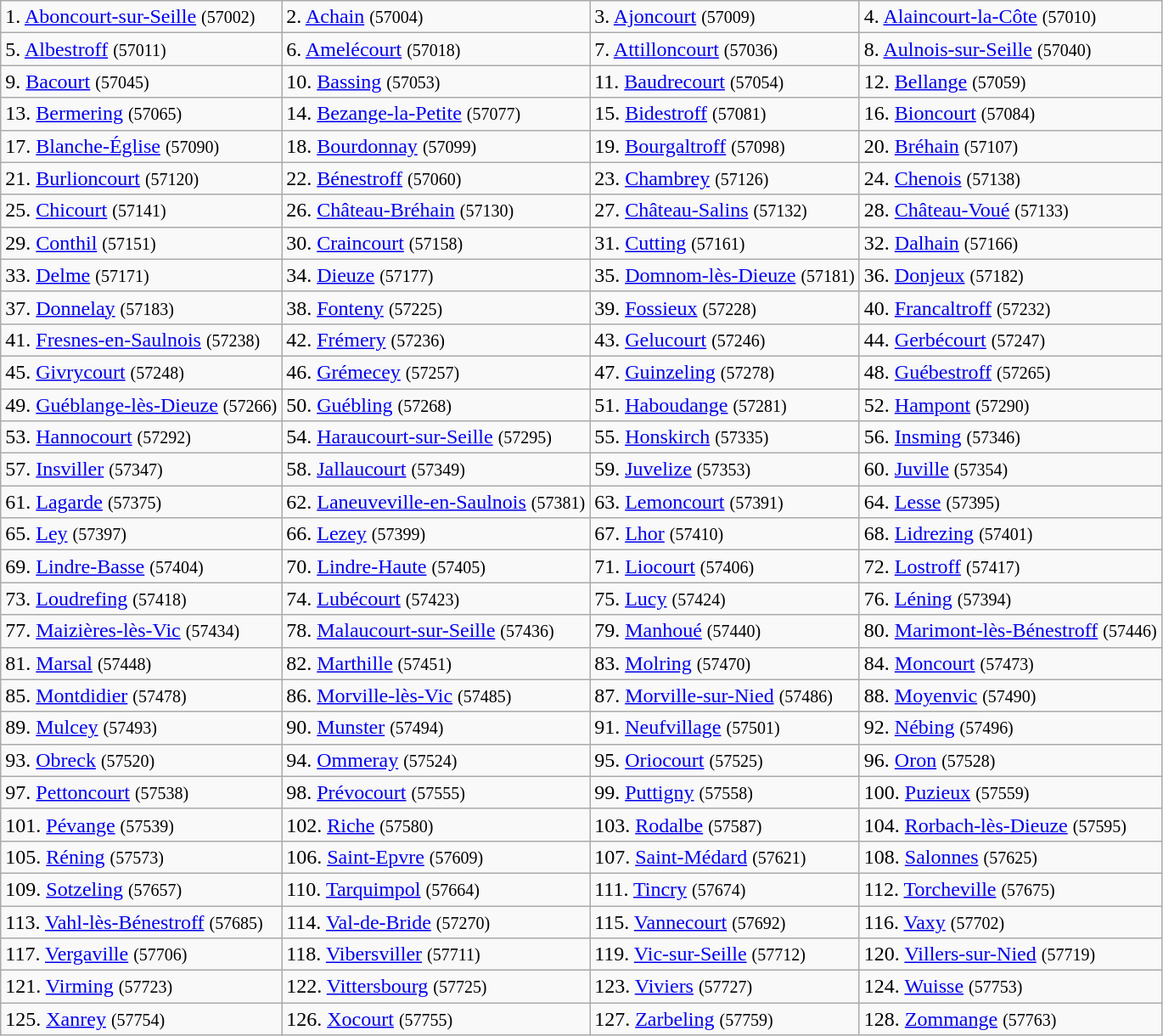<table class="wikitable">
<tr>
<td>1. <a href='#'>Aboncourt-sur-Seille</a> <small>(57002)</small></td>
<td>2. <a href='#'>Achain</a> <small>(57004)</small></td>
<td>3. <a href='#'>Ajoncourt</a> <small>(57009)</small></td>
<td>4. <a href='#'>Alaincourt-la-Côte</a> <small>(57010)</small></td>
</tr>
<tr>
<td>5. <a href='#'>Albestroff</a> <small>(57011)</small></td>
<td>6. <a href='#'>Amelécourt</a> <small>(57018)</small></td>
<td>7. <a href='#'>Attilloncourt</a> <small>(57036)</small></td>
<td>8. <a href='#'>Aulnois-sur-Seille</a> <small>(57040)</small></td>
</tr>
<tr>
<td>9. <a href='#'>Bacourt</a> <small>(57045)</small></td>
<td>10. <a href='#'>Bassing</a> <small>(57053)</small></td>
<td>11. <a href='#'>Baudrecourt</a> <small>(57054)</small></td>
<td>12. <a href='#'>Bellange</a> <small>(57059)</small></td>
</tr>
<tr>
<td>13. <a href='#'>Bermering</a> <small>(57065)</small></td>
<td>14. <a href='#'>Bezange-la-Petite</a> <small>(57077)</small></td>
<td>15. <a href='#'>Bidestroff</a> <small>(57081)</small></td>
<td>16. <a href='#'>Bioncourt</a> <small>(57084)</small></td>
</tr>
<tr>
<td>17. <a href='#'>Blanche-Église</a> <small>(57090)</small></td>
<td>18. <a href='#'>Bourdonnay</a> <small>(57099)</small></td>
<td>19. <a href='#'>Bourgaltroff</a> <small>(57098)</small></td>
<td>20. <a href='#'>Bréhain</a> <small>(57107)</small></td>
</tr>
<tr>
<td>21. <a href='#'>Burlioncourt</a> <small>(57120)</small></td>
<td>22. <a href='#'>Bénestroff</a> <small>(57060)</small></td>
<td>23. <a href='#'>Chambrey</a> <small>(57126)</small></td>
<td>24. <a href='#'>Chenois</a> <small>(57138)</small></td>
</tr>
<tr>
<td>25. <a href='#'>Chicourt</a> <small>(57141)</small></td>
<td>26. <a href='#'>Château-Bréhain</a> <small>(57130)</small></td>
<td>27. <a href='#'>Château-Salins</a> <small>(57132)</small></td>
<td>28. <a href='#'>Château-Voué</a> <small>(57133)</small></td>
</tr>
<tr>
<td>29. <a href='#'>Conthil</a> <small>(57151)</small></td>
<td>30. <a href='#'>Craincourt</a> <small>(57158)</small></td>
<td>31. <a href='#'>Cutting</a> <small>(57161)</small></td>
<td>32. <a href='#'>Dalhain</a> <small>(57166)</small></td>
</tr>
<tr>
<td>33. <a href='#'>Delme</a> <small>(57171)</small></td>
<td>34. <a href='#'>Dieuze</a> <small>(57177)</small></td>
<td>35. <a href='#'>Domnom-lès-Dieuze</a> <small>(57181)</small></td>
<td>36. <a href='#'>Donjeux</a> <small>(57182)</small></td>
</tr>
<tr>
<td>37. <a href='#'>Donnelay</a> <small>(57183)</small></td>
<td>38. <a href='#'>Fonteny</a> <small>(57225)</small></td>
<td>39. <a href='#'>Fossieux</a> <small>(57228)</small></td>
<td>40. <a href='#'>Francaltroff</a> <small>(57232)</small></td>
</tr>
<tr>
<td>41. <a href='#'>Fresnes-en-Saulnois</a> <small>(57238)</small></td>
<td>42. <a href='#'>Frémery</a> <small>(57236)</small></td>
<td>43. <a href='#'>Gelucourt</a> <small>(57246)</small></td>
<td>44. <a href='#'>Gerbécourt</a> <small>(57247)</small></td>
</tr>
<tr>
<td>45. <a href='#'>Givrycourt</a> <small>(57248)</small></td>
<td>46. <a href='#'>Grémecey</a> <small>(57257)</small></td>
<td>47. <a href='#'>Guinzeling</a> <small>(57278)</small></td>
<td>48. <a href='#'>Guébestroff</a> <small>(57265)</small></td>
</tr>
<tr>
<td>49. <a href='#'>Guéblange-lès-Dieuze</a> <small>(57266)</small></td>
<td>50. <a href='#'>Guébling</a> <small>(57268)</small></td>
<td>51. <a href='#'>Haboudange</a> <small>(57281)</small></td>
<td>52. <a href='#'>Hampont</a> <small>(57290)</small></td>
</tr>
<tr>
<td>53. <a href='#'>Hannocourt</a> <small>(57292)</small></td>
<td>54. <a href='#'>Haraucourt-sur-Seille</a> <small>(57295)</small></td>
<td>55. <a href='#'>Honskirch</a> <small>(57335)</small></td>
<td>56. <a href='#'>Insming</a> <small>(57346)</small></td>
</tr>
<tr>
<td>57. <a href='#'>Insviller</a> <small>(57347)</small></td>
<td>58. <a href='#'>Jallaucourt</a> <small>(57349)</small></td>
<td>59. <a href='#'>Juvelize</a> <small>(57353)</small></td>
<td>60. <a href='#'>Juville</a> <small>(57354)</small></td>
</tr>
<tr>
<td>61. <a href='#'>Lagarde</a> <small>(57375)</small></td>
<td>62. <a href='#'>Laneuveville-en-Saulnois</a> <small>(57381)</small></td>
<td>63. <a href='#'>Lemoncourt</a> <small>(57391)</small></td>
<td>64. <a href='#'>Lesse</a> <small>(57395)</small></td>
</tr>
<tr>
<td>65. <a href='#'>Ley</a> <small>(57397)</small></td>
<td>66. <a href='#'>Lezey</a> <small>(57399)</small></td>
<td>67. <a href='#'>Lhor</a> <small>(57410)</small></td>
<td>68. <a href='#'>Lidrezing</a> <small>(57401)</small></td>
</tr>
<tr>
<td>69. <a href='#'>Lindre-Basse</a> <small>(57404)</small></td>
<td>70. <a href='#'>Lindre-Haute</a> <small>(57405)</small></td>
<td>71. <a href='#'>Liocourt</a> <small>(57406)</small></td>
<td>72. <a href='#'>Lostroff</a> <small>(57417)</small></td>
</tr>
<tr>
<td>73. <a href='#'>Loudrefing</a> <small>(57418)</small></td>
<td>74. <a href='#'>Lubécourt</a> <small>(57423)</small></td>
<td>75. <a href='#'>Lucy</a> <small>(57424)</small></td>
<td>76. <a href='#'>Léning</a> <small>(57394)</small></td>
</tr>
<tr>
<td>77. <a href='#'>Maizières-lès-Vic</a> <small>(57434)</small></td>
<td>78. <a href='#'>Malaucourt-sur-Seille</a> <small>(57436)</small></td>
<td>79. <a href='#'>Manhoué</a> <small>(57440)</small></td>
<td>80. <a href='#'>Marimont-lès-Bénestroff</a> <small>(57446)</small></td>
</tr>
<tr>
<td>81. <a href='#'>Marsal</a> <small>(57448)</small></td>
<td>82. <a href='#'>Marthille</a> <small>(57451)</small></td>
<td>83. <a href='#'>Molring</a> <small>(57470)</small></td>
<td>84. <a href='#'>Moncourt</a> <small>(57473)</small></td>
</tr>
<tr>
<td>85. <a href='#'>Montdidier</a> <small>(57478)</small></td>
<td>86. <a href='#'>Morville-lès-Vic</a> <small>(57485)</small></td>
<td>87. <a href='#'>Morville-sur-Nied</a> <small>(57486)</small></td>
<td>88. <a href='#'>Moyenvic</a> <small>(57490)</small></td>
</tr>
<tr>
<td>89. <a href='#'>Mulcey</a> <small>(57493)</small></td>
<td>90. <a href='#'>Munster</a> <small>(57494)</small></td>
<td>91. <a href='#'>Neufvillage</a> <small>(57501)</small></td>
<td>92. <a href='#'>Nébing</a> <small>(57496)</small></td>
</tr>
<tr>
<td>93. <a href='#'>Obreck</a> <small>(57520)</small></td>
<td>94. <a href='#'>Ommeray</a> <small>(57524)</small></td>
<td>95. <a href='#'>Oriocourt</a> <small>(57525)</small></td>
<td>96. <a href='#'>Oron</a> <small>(57528)</small></td>
</tr>
<tr>
<td>97. <a href='#'>Pettoncourt</a> <small>(57538)</small></td>
<td>98. <a href='#'>Prévocourt</a> <small>(57555)</small></td>
<td>99. <a href='#'>Puttigny</a> <small>(57558)</small></td>
<td>100. <a href='#'>Puzieux</a> <small>(57559)</small></td>
</tr>
<tr>
<td>101. <a href='#'>Pévange</a> <small>(57539)</small></td>
<td>102. <a href='#'>Riche</a> <small>(57580)</small></td>
<td>103. <a href='#'>Rodalbe</a> <small>(57587)</small></td>
<td>104. <a href='#'>Rorbach-lès-Dieuze</a> <small>(57595)</small></td>
</tr>
<tr>
<td>105. <a href='#'>Réning</a> <small>(57573)</small></td>
<td>106. <a href='#'>Saint-Epvre</a> <small>(57609)</small></td>
<td>107. <a href='#'>Saint-Médard</a> <small>(57621)</small></td>
<td>108. <a href='#'>Salonnes</a> <small>(57625)</small></td>
</tr>
<tr>
<td>109. <a href='#'>Sotzeling</a> <small>(57657)</small></td>
<td>110. <a href='#'>Tarquimpol</a> <small>(57664)</small></td>
<td>111. <a href='#'>Tincry</a> <small>(57674)</small></td>
<td>112. <a href='#'>Torcheville</a> <small>(57675)</small></td>
</tr>
<tr>
<td>113. <a href='#'>Vahl-lès-Bénestroff</a> <small>(57685)</small></td>
<td>114. <a href='#'>Val-de-Bride</a> <small>(57270)</small></td>
<td>115. <a href='#'>Vannecourt</a> <small>(57692)</small></td>
<td>116. <a href='#'>Vaxy</a> <small>(57702)</small></td>
</tr>
<tr>
<td>117. <a href='#'>Vergaville</a> <small>(57706)</small></td>
<td>118. <a href='#'>Vibersviller</a> <small>(57711)</small></td>
<td>119. <a href='#'>Vic-sur-Seille</a> <small>(57712)</small></td>
<td>120. <a href='#'>Villers-sur-Nied</a> <small>(57719)</small></td>
</tr>
<tr>
<td>121. <a href='#'>Virming</a> <small>(57723)</small></td>
<td>122. <a href='#'>Vittersbourg</a> <small>(57725)</small></td>
<td>123. <a href='#'>Viviers</a> <small>(57727)</small></td>
<td>124. <a href='#'>Wuisse</a> <small>(57753)</small></td>
</tr>
<tr>
<td>125. <a href='#'>Xanrey</a> <small>(57754)</small></td>
<td>126. <a href='#'>Xocourt</a> <small>(57755)</small></td>
<td>127. <a href='#'>Zarbeling</a> <small>(57759)</small></td>
<td>128. <a href='#'>Zommange</a> <small>(57763)</small></td>
</tr>
</table>
